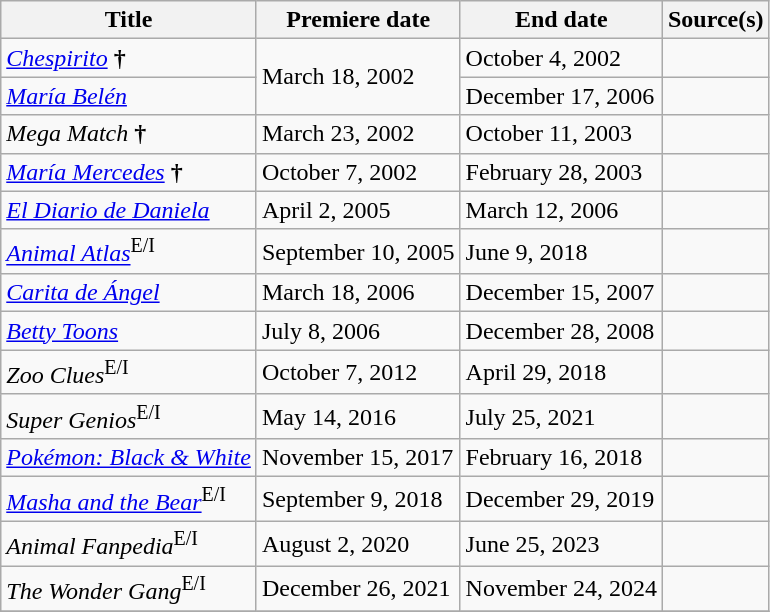<table class="wikitable sortable">
<tr>
<th>Title</th>
<th>Premiere date</th>
<th>End date</th>
<th>Source(s)</th>
</tr>
<tr>
<td><em><a href='#'>Chespirito</a></em> <strong>†</strong></td>
<td rowspan=2>March 18, 2002</td>
<td>October 4, 2002</td>
<td></td>
</tr>
<tr>
<td><em><a href='#'>María Belén</a></em></td>
<td>December 17, 2006</td>
<td></td>
</tr>
<tr>
<td><em>Mega Match</em> <strong>†</strong></td>
<td>March 23, 2002</td>
<td>October 11, 2003</td>
<td></td>
</tr>
<tr>
<td><em><a href='#'>María Mercedes</a></em> <strong>†</strong></td>
<td>October 7, 2002</td>
<td>February 28, 2003</td>
<td></td>
</tr>
<tr>
<td><em><a href='#'>El Diario de Daniela</a></em></td>
<td>April 2, 2005</td>
<td>March 12, 2006</td>
<td></td>
</tr>
<tr>
<td><em><a href='#'>Animal Atlas</a></em><sup>E/I</sup></td>
<td>September 10, 2005</td>
<td>June 9, 2018</td>
<td></td>
</tr>
<tr>
<td><em><a href='#'>Carita de Ángel</a></em></td>
<td>March 18, 2006</td>
<td>December 15, 2007</td>
<td></td>
</tr>
<tr>
<td><em><a href='#'>Betty Toons</a></em></td>
<td>July 8, 2006</td>
<td>December 28, 2008</td>
<td></td>
</tr>
<tr>
<td><em>Zoo Clues</em><sup>E/I</sup></td>
<td>October 7, 2012</td>
<td>April 29, 2018</td>
<td></td>
</tr>
<tr>
<td><em>Super Genios</em><sup>E/I</sup></td>
<td>May 14, 2016</td>
<td>July 25, 2021</td>
<td></td>
</tr>
<tr>
<td><em><a href='#'>Pokémon: Black & White</a></em></td>
<td>November 15, 2017</td>
<td>February 16, 2018</td>
<td></td>
</tr>
<tr>
<td><em><a href='#'>Masha and the Bear</a></em><sup>E/I</sup></td>
<td>September 9, 2018</td>
<td>December 29, 2019</td>
<td></td>
</tr>
<tr>
<td><em>Animal Fanpedia</em><sup>E/I</sup></td>
<td>August 2, 2020</td>
<td>June 25, 2023</td>
<td></td>
</tr>
<tr>
<td><em>The Wonder Gang</em><sup>E/I</sup></td>
<td>December 26, 2021</td>
<td>November 24, 2024</td>
<td></td>
</tr>
<tr>
</tr>
</table>
